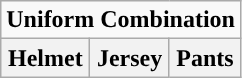<table class="wikitable">
<tr>
<td style="text-align:center" Colspan="3"><strong>Uniform Combination</strong></td>
</tr>
<tr style="text-align:center">
<th>Helmet</th>
<th>Jersey</th>
<th>Pants</th>
</tr>
</table>
